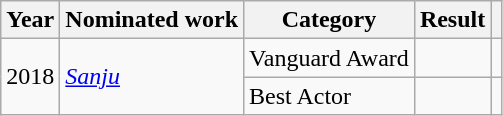<table class="wikitable">
<tr>
<th scope="col">Year</th>
<th scope="col">Nominated work</th>
<th scope="col">Category</th>
<th scope="col">Result</th>
<th scope="col" class="unsortable"></th>
</tr>
<tr>
<td rowspan="2">2018</td>
<td rowspan="2"><em><a href='#'>Sanju</a></em></td>
<td>Vanguard Award</td>
<td></td>
<td></td>
</tr>
<tr>
<td>Best Actor</td>
<td></td>
<td></td>
</tr>
</table>
